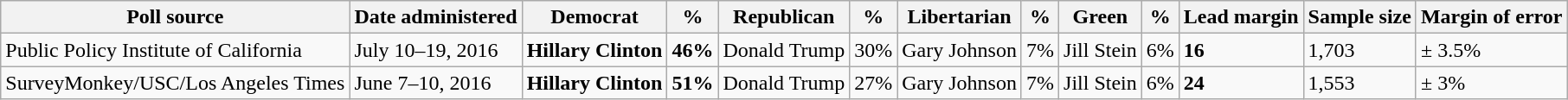<table class="wikitable">
<tr>
<th>Poll source</th>
<th>Date administered</th>
<th>Democrat</th>
<th>%</th>
<th>Republican</th>
<th>%</th>
<th>Libertarian</th>
<th>%</th>
<th>Green</th>
<th>%</th>
<th>Lead margin</th>
<th>Sample size</th>
<th>Margin of error</th>
</tr>
<tr>
<td>Public Policy Institute of California</td>
<td>July 10–19, 2016</td>
<td><strong>Hillary Clinton</strong></td>
<td><strong>46%</strong></td>
<td>Donald Trump</td>
<td>30%</td>
<td>Gary Johnson</td>
<td>7%</td>
<td>Jill Stein</td>
<td>6%</td>
<td><strong>16</strong></td>
<td>1,703</td>
<td>± 3.5%</td>
</tr>
<tr>
<td>SurveyMonkey/USC/Los Angeles Times</td>
<td>June 7–10, 2016</td>
<td><strong>Hillary Clinton</strong></td>
<td><strong>51%</strong></td>
<td>Donald Trump</td>
<td>27%</td>
<td>Gary Johnson</td>
<td>7%</td>
<td>Jill Stein</td>
<td>6%</td>
<td><strong>24</strong></td>
<td>1,553</td>
<td>± 3%</td>
</tr>
</table>
